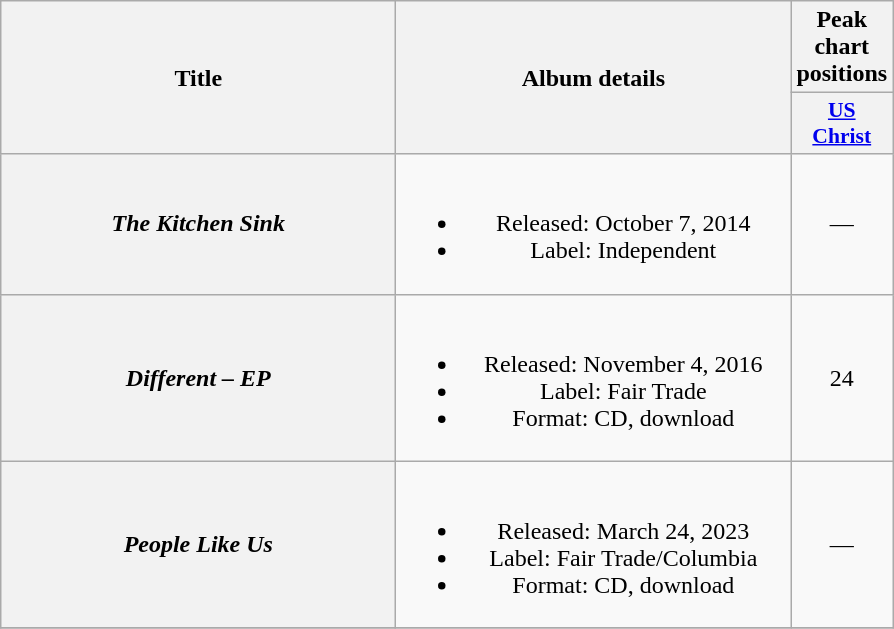<table class="wikitable plainrowheaders" style="text-align:center;">
<tr>
<th scope="col" rowspan="2" style="width:16em;">Title</th>
<th scope="col" rowspan="2" style="width:16em;">Album details</th>
<th scope="col" colspan="1">Peak chart positions</th>
</tr>
<tr>
<th style="width:3em; font-size:90%"><a href='#'>US<br>Christ</a><br></th>
</tr>
<tr>
<th scope="row"><em>The Kitchen Sink</em></th>
<td><br><ul><li>Released: October 7, 2014</li><li>Label: Independent</li></ul></td>
<td>—</td>
</tr>
<tr>
<th scope="row"><em>Different – EP</em></th>
<td><br><ul><li>Released: November 4, 2016</li><li>Label: Fair Trade</li><li>Format: CD, download</li></ul></td>
<td>24</td>
</tr>
<tr>
<th scope="row"><em>People Like Us</em></th>
<td><br><ul><li>Released: March 24, 2023</li><li>Label: Fair Trade/Columbia</li><li>Format: CD, download</li></ul></td>
<td>—</td>
</tr>
<tr>
</tr>
</table>
